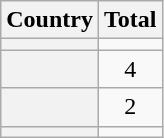<table class="sortable wikitable plainrowheaders">
<tr>
<th scope="col">Country</th>
<th scope="col">Total</th>
</tr>
<tr>
<th scope="row"></th>
<td align="center"></td>
</tr>
<tr>
<th scope="row"></th>
<td align="center">4</td>
</tr>
<tr>
<th scope="row"></th>
<td align="center">2</td>
</tr>
<tr>
<th scope="row"></th>
<td align="center"></td>
</tr>
</table>
